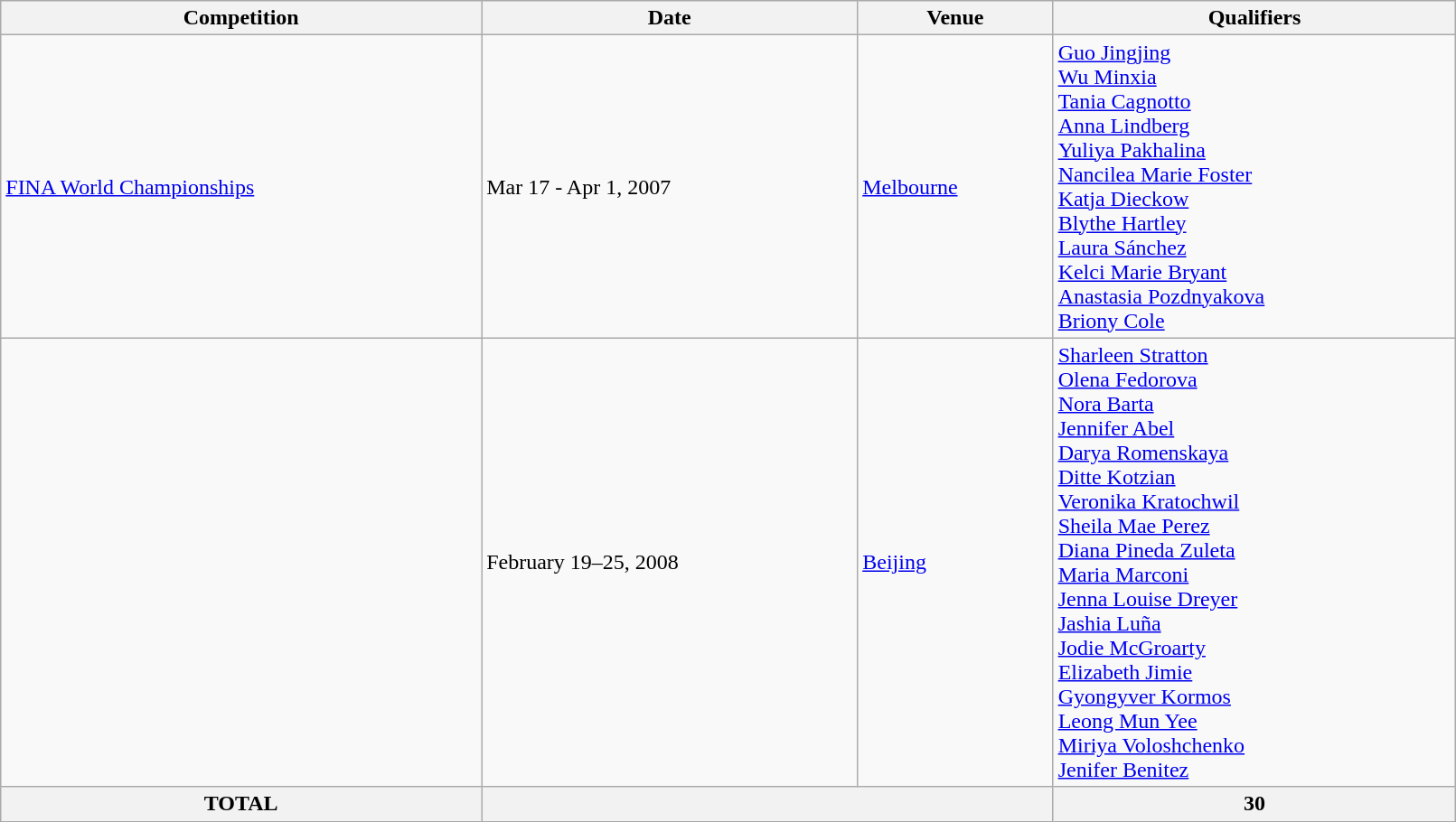<table class="wikitable" width=85%>
<tr>
<th>Competition</th>
<th>Date</th>
<th>Venue</th>
<th>Qualifiers</th>
</tr>
<tr>
<td><a href='#'>FINA World Championships</a></td>
<td>Mar 17 - Apr 1, 2007</td>
<td> <a href='#'>Melbourne</a></td>
<td> <a href='#'>Guo Jingjing</a><br> <a href='#'>Wu Minxia</a><br> <a href='#'>Tania Cagnotto</a><br> <a href='#'>Anna Lindberg</a> <br> <a href='#'>Yuliya Pakhalina</a><br> <a href='#'>Nancilea Marie Foster</a><br> <a href='#'>Katja Dieckow</a><br> <a href='#'>Blythe Hartley</a><br> <a href='#'>Laura Sánchez</a><br> <a href='#'>Kelci Marie Bryant</a><br> <a href='#'>Anastasia Pozdnyakova</a><br> <a href='#'>Briony Cole</a></td>
</tr>
<tr>
<td></td>
<td>February 19–25, 2008</td>
<td> <a href='#'>Beijing</a></td>
<td> <a href='#'>Sharleen Stratton</a><br> <a href='#'>Olena Fedorova</a><br> <a href='#'>Nora Barta</a><br> <a href='#'>Jennifer Abel</a><br> <a href='#'>Darya Romenskaya</a><br> <a href='#'>Ditte Kotzian</a><br> <a href='#'>Veronika Kratochwil</a><br> <a href='#'>Sheila Mae Perez</a><br> <a href='#'>Diana Pineda Zuleta</a><br> <a href='#'>Maria Marconi</a><br> <a href='#'>Jenna Louise Dreyer</a><br> <a href='#'>Jashia Luña</a><br> <a href='#'>Jodie McGroarty</a><br> <a href='#'>Elizabeth Jimie</a><br> <a href='#'>Gyongyver Kormos</a><br> <a href='#'>Leong Mun Yee</a><br> <a href='#'>Miriya Voloshchenko</a><br> <a href='#'>Jenifer Benitez</a></td>
</tr>
<tr>
<th>TOTAL</th>
<th colspan="2"></th>
<th>30</th>
</tr>
</table>
